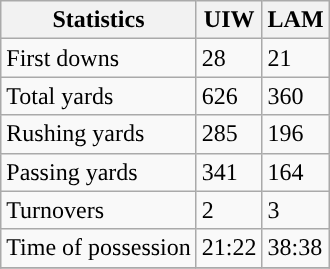<table class="wikitable">
<tr>
<th>Statistics</th>
<th>UIW</th>
<th>LAM</th>
</tr>
<tr>
<td>First downs</td>
<td>28</td>
<td>21</td>
</tr>
<tr>
<td>Total yards</td>
<td>626</td>
<td>360</td>
</tr>
<tr>
<td>Rushing yards</td>
<td>285</td>
<td>196</td>
</tr>
<tr>
<td>Passing yards</td>
<td>341</td>
<td>164</td>
</tr>
<tr>
<td>Turnovers</td>
<td>2</td>
<td>3</td>
</tr>
<tr>
<td>Time of possession</td>
<td>21:22</td>
<td>38:38</td>
</tr>
<tr>
</tr>
</table>
